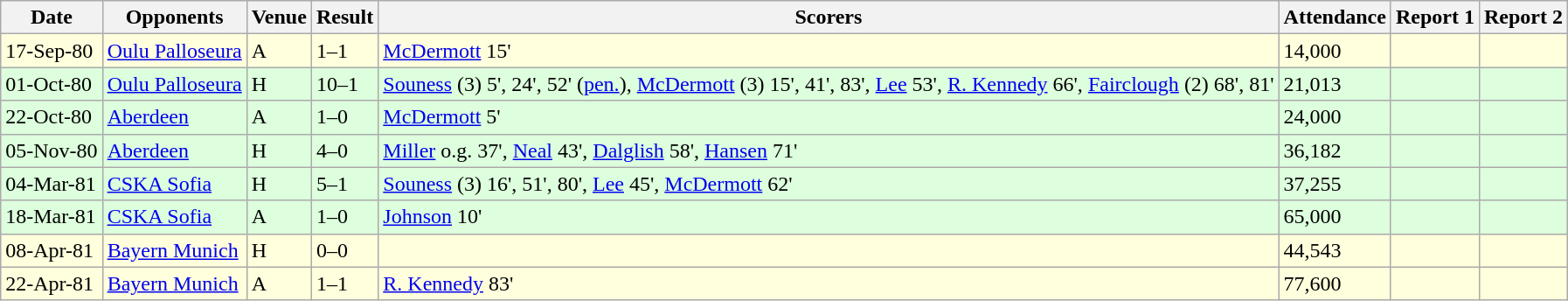<table class=wikitable>
<tr>
<th>Date</th>
<th>Opponents</th>
<th>Venue</th>
<th>Result</th>
<th>Scorers</th>
<th>Attendance</th>
<th>Report 1</th>
<th>Report 2</th>
</tr>
<tr bgcolor="#ffffdd">
<td>17-Sep-80</td>
<td><a href='#'>Oulu Palloseura</a></td>
<td>A</td>
<td>1–1</td>
<td><a href='#'>McDermott</a> 15'</td>
<td>14,000</td>
<td></td>
<td></td>
</tr>
<tr bgcolor="#ddffdd">
<td>01-Oct-80</td>
<td><a href='#'>Oulu Palloseura</a></td>
<td>H</td>
<td>10–1</td>
<td><a href='#'>Souness</a> (3) 5', 24', 52' (<a href='#'>pen.</a>), <a href='#'>McDermott</a> (3) 15', 41', 83', <a href='#'>Lee</a> 53', <a href='#'>R. Kennedy</a> 66', <a href='#'>Fairclough</a> (2) 68', 81'</td>
<td>21,013</td>
<td></td>
<td></td>
</tr>
<tr bgcolor="#ddffdd">
<td>22-Oct-80</td>
<td><a href='#'>Aberdeen</a></td>
<td>A</td>
<td>1–0</td>
<td><a href='#'>McDermott</a> 5'</td>
<td>24,000</td>
<td></td>
<td></td>
</tr>
<tr bgcolor="#ddffdd">
<td>05-Nov-80</td>
<td><a href='#'>Aberdeen</a></td>
<td>H</td>
<td>4–0</td>
<td><a href='#'>Miller</a> o.g. 37', <a href='#'>Neal</a> 43', <a href='#'>Dalglish</a> 58', <a href='#'>Hansen</a> 71'</td>
<td>36,182</td>
<td></td>
<td></td>
</tr>
<tr bgcolor="#ddffdd">
<td>04-Mar-81</td>
<td><a href='#'>CSKA Sofia</a></td>
<td>H</td>
<td>5–1</td>
<td><a href='#'>Souness</a> (3) 16', 51', 80', <a href='#'>Lee</a> 45', <a href='#'>McDermott</a> 62'</td>
<td>37,255</td>
<td></td>
<td></td>
</tr>
<tr bgcolor="#ddffdd">
<td>18-Mar-81</td>
<td><a href='#'>CSKA Sofia</a></td>
<td>A</td>
<td>1–0</td>
<td><a href='#'>Johnson</a> 10'</td>
<td>65,000</td>
<td></td>
<td></td>
</tr>
<tr bgcolor="#ffffdd">
<td>08-Apr-81</td>
<td><a href='#'>Bayern Munich</a></td>
<td>H</td>
<td>0–0</td>
<td></td>
<td>44,543</td>
<td></td>
<td></td>
</tr>
<tr bgcolor="#ffffdd">
<td>22-Apr-81</td>
<td><a href='#'>Bayern Munich</a></td>
<td>A</td>
<td>1–1</td>
<td><a href='#'>R. Kennedy</a> 83'</td>
<td>77,600</td>
<td></td>
<td></td>
</tr>
</table>
